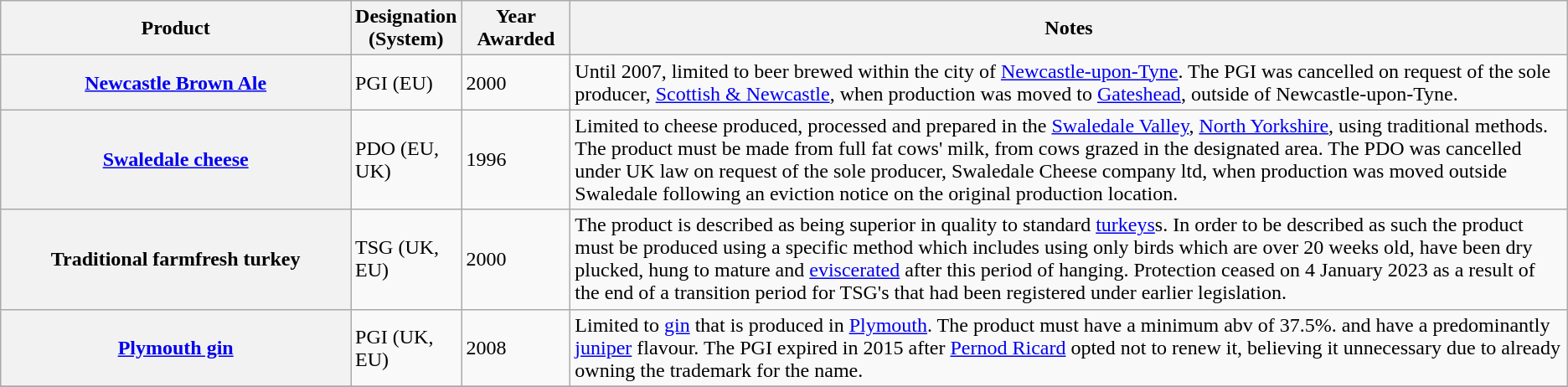<table class="wikitable sortable">
<tr>
<th scope="col" width="23%">Product</th>
<th scope="col" width="4%">Designation (System)</th>
<th scope="col" width="7%">Year Awarded</th>
<th class="unsortable" scope="col" width="66%">Notes</th>
</tr>
<tr>
<th scope="row"><a href='#'>Newcastle Brown Ale</a></th>
<td>PGI (EU)</td>
<td>2000</td>
<td>Until 2007, limited to beer brewed within the city of <a href='#'>Newcastle-upon-Tyne</a>. The PGI was cancelled on request of the sole producer, <a href='#'>Scottish & Newcastle</a>, when production was moved to <a href='#'>Gateshead</a>, outside of Newcastle-upon-Tyne.</td>
</tr>
<tr>
<th scope="row"><a href='#'>Swaledale cheese</a></th>
<td>PDO (EU, UK)</td>
<td>1996</td>
<td>Limited to cheese produced, processed and prepared in the <a href='#'>Swaledale Valley</a>, <a href='#'>North Yorkshire</a>, using traditional methods. The product must be made from full fat cows' milk, from cows grazed in the designated area. The PDO was cancelled under UK law on request of the sole producer, Swaledale Cheese company ltd, when production was moved outside Swaledale following an eviction notice on the original production location.</td>
</tr>
<tr>
<th scope="row">Traditional farmfresh turkey</th>
<td>TSG (UK, EU)</td>
<td>2000</td>
<td>The product is described as being superior in quality to standard <a href='#'>turkeys</a>s. In order to be described as such the product must be produced using a specific method which includes using only birds which are over 20 weeks old, have been dry plucked, hung to mature and <a href='#'>eviscerated</a> after this period of hanging. Protection ceased on 4 January 2023 as a result of the end of a transition period for TSG's that had been registered under earlier legislation.</td>
</tr>
<tr>
<th scope="row"><a href='#'>Plymouth gin</a></th>
<td>PGI (UK, EU)</td>
<td>2008</td>
<td>Limited to <a href='#'>gin</a> that is produced in <a href='#'>Plymouth</a>. The product must have a minimum abv of 37.5%. and have a predominantly <a href='#'>juniper</a> flavour. The PGI expired in 2015 after <a href='#'>Pernod Ricard</a> opted not to renew it, believing it unnecessary due to already owning the trademark for the name.</td>
</tr>
<tr>
</tr>
</table>
